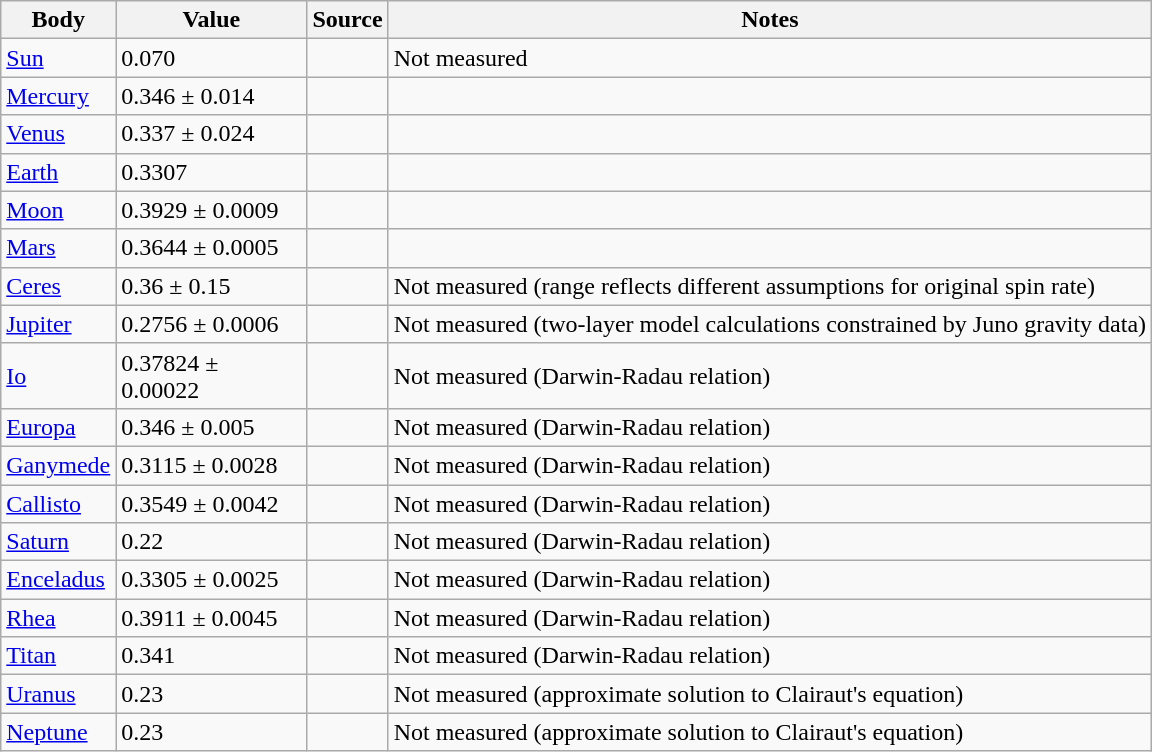<table class="wikitable sortable">
<tr>
<th width="40">Body</th>
<th width="120">Value</th>
<th class=unsortable>Source</th>
<th class=unsortable>Notes</th>
</tr>
<tr>
<td> <a href='#'>Sun</a></td>
<td> 0.070</td>
<td></td>
<td>Not measured</td>
</tr>
<tr>
<td> <a href='#'>Mercury</a></td>
<td> 0.346 ± 0.014</td>
<td></td>
<td></td>
</tr>
<tr>
<td> <a href='#'>Venus</a></td>
<td> 0.337 ± 0.024</td>
<td></td>
<td></td>
</tr>
<tr>
<td> <a href='#'>Earth</a></td>
<td> 0.3307</td>
<td></td>
<td></td>
</tr>
<tr>
<td> <a href='#'>Moon</a></td>
<td> 0.3929 ± 0.0009</td>
<td></td>
<td></td>
</tr>
<tr>
<td> <a href='#'>Mars</a></td>
<td> 0.3644 ± 0.0005</td>
<td></td>
<td></td>
</tr>
<tr>
<td> <a href='#'>Ceres</a></td>
<td> 0.36 ± 0.15</td>
<td></td>
<td>Not measured (range reflects different assumptions for original spin rate)</td>
</tr>
<tr>
<td> <a href='#'>Jupiter</a></td>
<td> 0.2756 ± 0.0006</td>
<td></td>
<td>Not measured (two-layer model calculations constrained by Juno gravity data)</td>
</tr>
<tr>
<td> <a href='#'>Io</a></td>
<td> 0.37824 ± 0.00022</td>
<td></td>
<td>Not measured (Darwin-Radau relation)</td>
</tr>
<tr>
<td> <a href='#'>Europa</a></td>
<td> 0.346 ± 0.005</td>
<td></td>
<td>Not measured (Darwin-Radau relation)</td>
</tr>
<tr>
<td> <a href='#'>Ganymede</a></td>
<td> 0.3115 ± 0.0028</td>
<td></td>
<td>Not measured (Darwin-Radau relation)</td>
</tr>
<tr>
<td> <a href='#'>Callisto</a></td>
<td> 0.3549 ± 0.0042</td>
<td></td>
<td>Not measured (Darwin-Radau relation)</td>
</tr>
<tr>
<td> <a href='#'>Saturn</a></td>
<td> 0.22</td>
<td></td>
<td>Not measured (Darwin-Radau relation)</td>
</tr>
<tr>
<td> <a href='#'>Enceladus</a></td>
<td> 0.3305 ± 0.0025</td>
<td></td>
<td>Not measured (Darwin-Radau relation)</td>
</tr>
<tr>
<td> <a href='#'>Rhea</a></td>
<td> 0.3911 ± 0.0045</td>
<td></td>
<td>Not measured (Darwin-Radau relation)</td>
</tr>
<tr>
<td> <a href='#'>Titan</a></td>
<td> 0.341</td>
<td></td>
<td>Not measured (Darwin-Radau relation)</td>
</tr>
<tr>
<td> <a href='#'>Uranus</a></td>
<td> 0.23</td>
<td></td>
<td>Not measured (approximate solution to Clairaut's equation)</td>
</tr>
<tr>
<td> <a href='#'>Neptune</a></td>
<td> 0.23</td>
<td></td>
<td>Not measured (approximate solution to Clairaut's equation)</td>
</tr>
</table>
